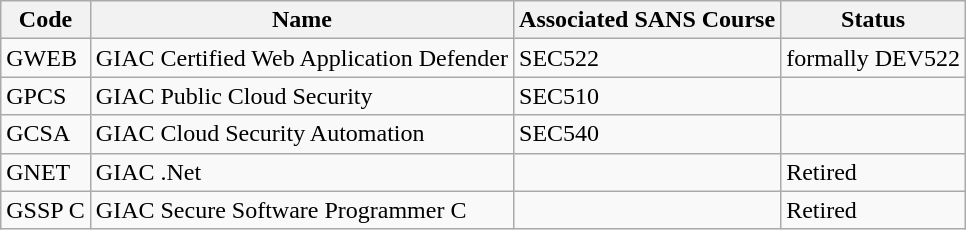<table class="wikitable sortable">
<tr>
<th>Code</th>
<th>Name</th>
<th>Associated SANS Course</th>
<th>Status</th>
</tr>
<tr>
<td>GWEB</td>
<td>GIAC Certified Web Application Defender</td>
<td>SEC522</td>
<td>formally DEV522</td>
</tr>
<tr>
<td>GPCS</td>
<td>GIAC Public Cloud Security</td>
<td>SEC510</td>
<td></td>
</tr>
<tr>
<td>GCSA</td>
<td>GIAC Cloud Security Automation</td>
<td>SEC540</td>
<td></td>
</tr>
<tr>
<td>GNET</td>
<td>GIAC .Net</td>
<td></td>
<td>Retired</td>
</tr>
<tr>
<td>GSSP C</td>
<td>GIAC Secure Software Programmer C</td>
<td></td>
<td>Retired</td>
</tr>
</table>
